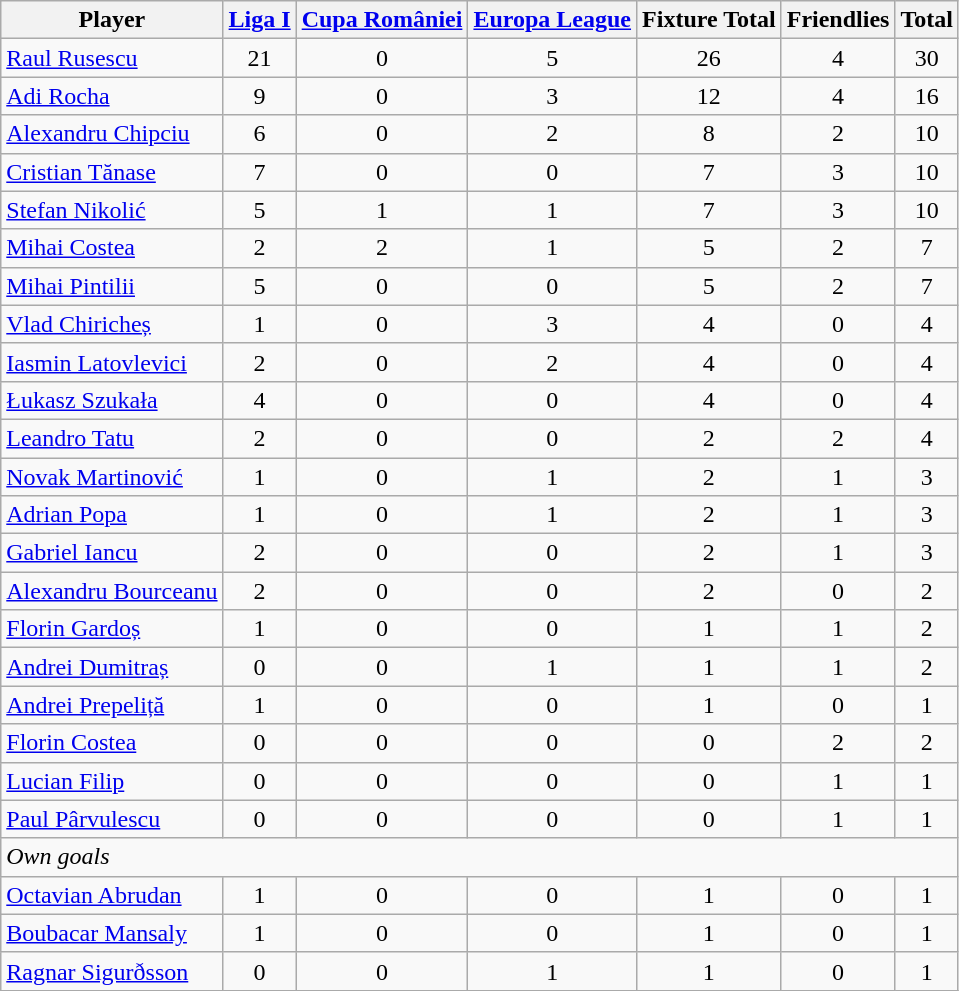<table class="wikitable sortable">
<tr>
<th>Player</th>
<th><a href='#'>Liga I</a></th>
<th><a href='#'>Cupa României</a></th>
<th><a href='#'>Europa League</a></th>
<th>Fixture Total</th>
<th>Friendlies</th>
<th>Total</th>
</tr>
<tr>
<td style="text-align:left;"> <a href='#'>Raul Rusescu</a></td>
<td align=center>21</td>
<td align=center>0</td>
<td align=center>5</td>
<td align=center>26</td>
<td align=center>4</td>
<td align=center>30</td>
</tr>
<tr>
<td style="text-align:left;"> <a href='#'>Adi Rocha</a></td>
<td align=center>9</td>
<td align=center>0</td>
<td align=center>3</td>
<td align=center>12</td>
<td align=center>4</td>
<td align=center>16</td>
</tr>
<tr>
<td style="text-align:left;"> <a href='#'>Alexandru Chipciu</a></td>
<td align=center>6</td>
<td align=center>0</td>
<td align=center>2</td>
<td align=center>8</td>
<td align=center>2</td>
<td align=center>10</td>
</tr>
<tr>
<td style="text-align:left;"> <a href='#'>Cristian Tănase</a></td>
<td align=center>7</td>
<td align=center>0</td>
<td align=center>0</td>
<td align=center>7</td>
<td align=center>3</td>
<td align=center>10</td>
</tr>
<tr>
<td style="text-align:left;"> <a href='#'>Stefan Nikolić</a></td>
<td align=center>5</td>
<td align=center>1</td>
<td align=center>1</td>
<td align=center>7</td>
<td align=center>3</td>
<td align=center>10</td>
</tr>
<tr>
<td style="text-align:left;"> <a href='#'>Mihai Costea</a></td>
<td align=center>2</td>
<td align=center>2</td>
<td align=center>1</td>
<td align=center>5</td>
<td align=center>2</td>
<td align=center>7</td>
</tr>
<tr>
<td style="text-align:left;"> <a href='#'>Mihai Pintilii</a></td>
<td align=center>5</td>
<td align=center>0</td>
<td align=center>0</td>
<td align=center>5</td>
<td align=center>2</td>
<td align=center>7</td>
</tr>
<tr>
<td style="text-align:left;"> <a href='#'>Vlad Chiricheș</a></td>
<td align=center>1</td>
<td align=center>0</td>
<td align=center>3</td>
<td align=center>4</td>
<td align=center>0</td>
<td align=center>4</td>
</tr>
<tr>
<td style="text-align:left;"> <a href='#'>Iasmin Latovlevici</a></td>
<td align=center>2</td>
<td align=center>0</td>
<td align=center>2</td>
<td align=center>4</td>
<td align=center>0</td>
<td align=center>4</td>
</tr>
<tr>
<td style="text-align:left;"> <a href='#'>Łukasz Szukała</a></td>
<td align=center>4</td>
<td align=center>0</td>
<td align=center>0</td>
<td align=center>4</td>
<td align=center>0</td>
<td align=center>4</td>
</tr>
<tr>
<td style="text-align:left;"> <a href='#'>Leandro Tatu</a></td>
<td align=center>2</td>
<td align=center>0</td>
<td align=center>0</td>
<td align=center>2</td>
<td align=center>2</td>
<td align=center>4</td>
</tr>
<tr>
<td style="text-align:left;"> <a href='#'>Novak Martinović</a></td>
<td align=center>1</td>
<td align=center>0</td>
<td align=center>1</td>
<td align=center>2</td>
<td align=center>1</td>
<td align=center>3</td>
</tr>
<tr>
<td style="text-align:left;"> <a href='#'>Adrian Popa</a></td>
<td align=center>1</td>
<td align=center>0</td>
<td align=center>1</td>
<td align=center>2</td>
<td align=center>1</td>
<td align=center>3</td>
</tr>
<tr>
<td style="text-align:left;"> <a href='#'>Gabriel Iancu</a></td>
<td align=center>2</td>
<td align=center>0</td>
<td align=center>0</td>
<td align=center>2</td>
<td align=center>1</td>
<td align=center>3</td>
</tr>
<tr>
<td style="text-align:left;"> <a href='#'>Alexandru Bourceanu</a></td>
<td align=center>2</td>
<td align=center>0</td>
<td align=center>0</td>
<td align=center>2</td>
<td align=center>0</td>
<td align=center>2</td>
</tr>
<tr>
<td style="text-align:left;"> <a href='#'>Florin Gardoș</a></td>
<td align=center>1</td>
<td align=center>0</td>
<td align=center>0</td>
<td align=center>1</td>
<td align=center>1</td>
<td align=center>2</td>
</tr>
<tr>
<td style="text-align:left;"> <a href='#'>Andrei Dumitraș</a></td>
<td align=center>0</td>
<td align=center>0</td>
<td align=center>1</td>
<td align=center>1</td>
<td align=center>1</td>
<td align=center>2</td>
</tr>
<tr>
<td style="text-align:left;"> <a href='#'>Andrei Prepeliță</a></td>
<td align=center>1</td>
<td align=center>0</td>
<td align=center>0</td>
<td align=center>1</td>
<td align=center>0</td>
<td align=center>1</td>
</tr>
<tr>
<td style="text-align:left;"> <a href='#'>Florin Costea</a></td>
<td align=center>0</td>
<td align=center>0</td>
<td align=center>0</td>
<td align=center>0</td>
<td align=center>2</td>
<td align=center>2</td>
</tr>
<tr>
<td style="text-align:left;"> <a href='#'>Lucian Filip</a></td>
<td align=center>0</td>
<td align=center>0</td>
<td align=center>0</td>
<td align=center>0</td>
<td align=center>1</td>
<td align=center>1</td>
</tr>
<tr>
<td style="text-align:left;"> <a href='#'>Paul Pârvulescu</a></td>
<td align=center>0</td>
<td align=center>0</td>
<td align=center>0</td>
<td align=center>0</td>
<td align=center>1</td>
<td align=center>1</td>
</tr>
<tr>
<td colspan="8"><em>Own goals</em></td>
</tr>
<tr>
<td style="text-align:left;"> <a href='#'>Octavian Abrudan</a></td>
<td align=center>1</td>
<td align=center>0</td>
<td align=center>0</td>
<td align=center>1</td>
<td align=center>0</td>
<td align=center>1</td>
</tr>
<tr>
<td style="text-align:left;"> <a href='#'>Boubacar Mansaly</a></td>
<td align=center>1</td>
<td align=center>0</td>
<td align=center>0</td>
<td align=center>1</td>
<td align=center>0</td>
<td align=center>1</td>
</tr>
<tr>
<td style="text-align:left;"> <a href='#'>Ragnar Sigurðsson</a></td>
<td align=center>0</td>
<td align=center>0</td>
<td align=center>1</td>
<td align=center>1</td>
<td align=center>0</td>
<td align=center>1</td>
</tr>
<tr>
</tr>
</table>
